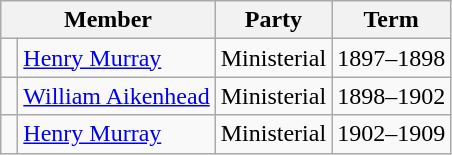<table class="wikitable">
<tr>
<th colspan="2">Member</th>
<th>Party</th>
<th>Term</th>
</tr>
<tr>
<td> </td>
<td><a href='#'>Henry Murray</a></td>
<td>Ministerial</td>
<td>1897–1898</td>
</tr>
<tr>
<td> </td>
<td><a href='#'>William Aikenhead</a></td>
<td>Ministerial</td>
<td>1898–1902</td>
</tr>
<tr>
<td> </td>
<td><a href='#'>Henry Murray</a></td>
<td>Ministerial</td>
<td>1902–1909</td>
</tr>
</table>
